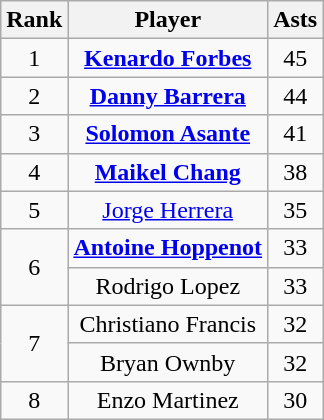<table class="wikitable" style="text-align:center">
<tr>
<th>Rank</th>
<th>Player</th>
<th>Asts</th>
</tr>
<tr>
<td>1</td>
<td> <strong><a href='#'>Kenardo Forbes</a></strong></td>
<td>45</td>
</tr>
<tr>
<td>2</td>
<td> <strong><a href='#'>Danny Barrera</a></strong></td>
<td>44</td>
</tr>
<tr>
<td>3</td>
<td> <strong><a href='#'>Solomon Asante</a></strong></td>
<td>41</td>
</tr>
<tr>
<td>4</td>
<td> <strong><a href='#'>Maikel Chang</a></strong></td>
<td>38</td>
</tr>
<tr>
<td>5</td>
<td> <a href='#'>Jorge Herrera</a></td>
<td>35</td>
</tr>
<tr>
<td rowspan=2>6</td>
<td> <strong><a href='#'>Antoine Hoppenot</a></strong></td>
<td>33</td>
</tr>
<tr>
<td> Rodrigo Lopez</td>
<td>33</td>
</tr>
<tr>
<td rowspan=2>7</td>
<td> Christiano Francis</td>
<td>32</td>
</tr>
<tr>
<td> Bryan Ownby</td>
<td>32</td>
</tr>
<tr>
<td>8</td>
<td> Enzo Martinez</td>
<td>30</td>
</tr>
</table>
